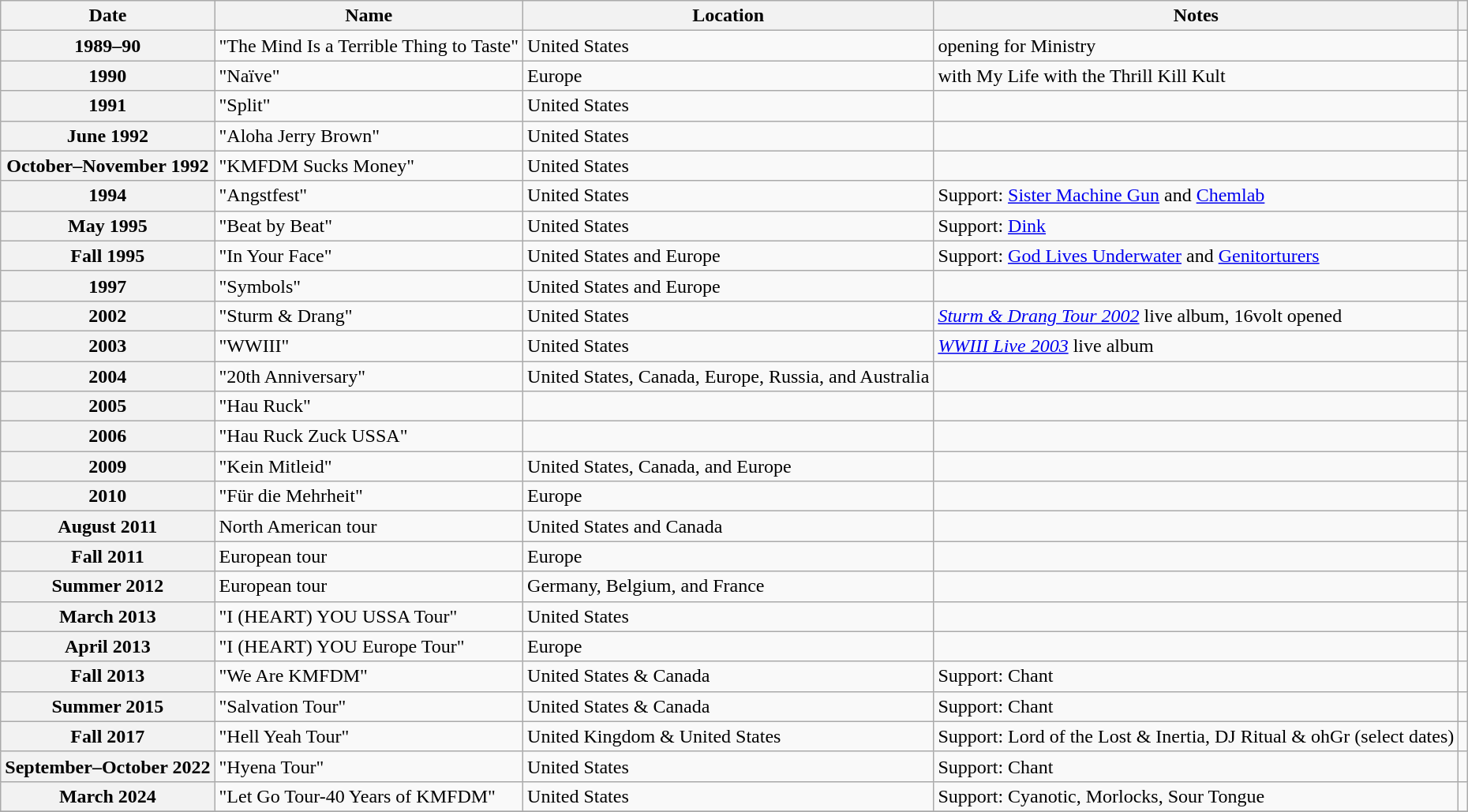<table class="wikitable plainrowheaders">
<tr>
<th scope="col">Date</th>
<th scope="col">Name</th>
<th scope="col">Location</th>
<th scope="col">Notes</th>
<th scope="col"></th>
</tr>
<tr>
<th scope="row">1989–90</th>
<td>"The Mind Is a Terrible Thing to Taste"</td>
<td>United States</td>
<td>opening for Ministry</td>
<td></td>
</tr>
<tr>
<th scope="row">1990</th>
<td>"Naïve"</td>
<td>Europe</td>
<td>with My Life with the Thrill Kill Kult</td>
<td></td>
</tr>
<tr>
<th scope="row">1991</th>
<td>"Split"</td>
<td>United States</td>
<td></td>
<td></td>
</tr>
<tr>
<th scope="row">June 1992</th>
<td>"Aloha Jerry Brown"</td>
<td>United States</td>
<td></td>
<td></td>
</tr>
<tr>
<th scope="row">October–November 1992</th>
<td>"KMFDM Sucks Money"</td>
<td>United States</td>
<td></td>
<td></td>
</tr>
<tr>
<th scope="row">1994</th>
<td>"Angstfest"</td>
<td>United States</td>
<td>Support: <a href='#'>Sister Machine Gun</a> and <a href='#'>Chemlab</a></td>
<td></td>
</tr>
<tr>
<th scope="row">May 1995</th>
<td>"Beat by Beat"</td>
<td>United States</td>
<td>Support: <a href='#'>Dink</a></td>
<td></td>
</tr>
<tr>
<th scope="row">Fall 1995</th>
<td>"In Your Face"</td>
<td>United States and Europe</td>
<td>Support: <a href='#'>God Lives Underwater</a> and <a href='#'>Genitorturers</a></td>
<td></td>
</tr>
<tr>
<th scope="row">1997</th>
<td>"Symbols"</td>
<td>United States and Europe</td>
<td></td>
<td></td>
</tr>
<tr>
<th scope="row">2002</th>
<td>"Sturm & Drang"</td>
<td>United States</td>
<td><em><a href='#'>Sturm & Drang Tour 2002</a></em> live album, 16volt opened</td>
<td></td>
</tr>
<tr>
<th scope="row">2003</th>
<td>"WWIII"</td>
<td>United States</td>
<td><em><a href='#'>WWIII Live 2003</a></em> live album</td>
<td></td>
</tr>
<tr>
<th scope="row">2004</th>
<td>"20th Anniversary"</td>
<td>United States, Canada, Europe, Russia, and Australia</td>
<td></td>
<td></td>
</tr>
<tr>
<th scope="row">2005</th>
<td>"Hau Ruck"</td>
<td></td>
<td></td>
<td></td>
</tr>
<tr>
<th scope="row">2006</th>
<td>"Hau Ruck Zuck USSA"</td>
<td></td>
<td></td>
<td></td>
</tr>
<tr>
<th scope="row">2009</th>
<td>"Kein Mitleid"</td>
<td>United States, Canada, and Europe</td>
<td></td>
<td></td>
</tr>
<tr>
<th scope="row">2010</th>
<td>"Für die Mehrheit"</td>
<td>Europe</td>
<td></td>
<td></td>
</tr>
<tr>
<th scope="row">August 2011</th>
<td>North American tour</td>
<td>United States and Canada</td>
<td></td>
<td></td>
</tr>
<tr>
<th scope="row">Fall 2011</th>
<td>European tour</td>
<td>Europe</td>
<td></td>
<td></td>
</tr>
<tr>
<th scope="row">Summer 2012</th>
<td>European tour</td>
<td>Germany, Belgium, and France</td>
<td></td>
<td></td>
</tr>
<tr>
<th scope="row">March 2013</th>
<td>"I (HEART) YOU USSA Tour"</td>
<td>United States</td>
<td></td>
<td></td>
</tr>
<tr>
<th scope="row">April 2013</th>
<td>"I (HEART) YOU Europe Tour"</td>
<td>Europe</td>
<td></td>
<td></td>
</tr>
<tr>
<th scope="row">Fall 2013</th>
<td>"We Are KMFDM"</td>
<td>United States & Canada</td>
<td>Support: Chant</td>
<td></td>
</tr>
<tr>
<th scope="row">Summer 2015</th>
<td>"Salvation Tour"</td>
<td>United States & Canada</td>
<td>Support: Chant</td>
<td></td>
</tr>
<tr>
<th scope="row">Fall 2017</th>
<td>"Hell Yeah Tour"</td>
<td>United Kingdom & United States</td>
<td>Support: Lord of the Lost & Inertia, DJ Ritual & ohGr (select dates)</td>
<td></td>
</tr>
<tr>
<th scope="row">September–October 2022</th>
<td>"Hyena Tour"</td>
<td>United States</td>
<td>Support: Chant</td>
<td></td>
</tr>
<tr>
<th scope="row">March 2024</th>
<td>"Let Go Tour-40 Years of KMFDM"</td>
<td>United States</td>
<td>Support: Cyanotic, Morlocks, Sour Tongue</td>
<td></td>
</tr>
<tr>
</tr>
</table>
